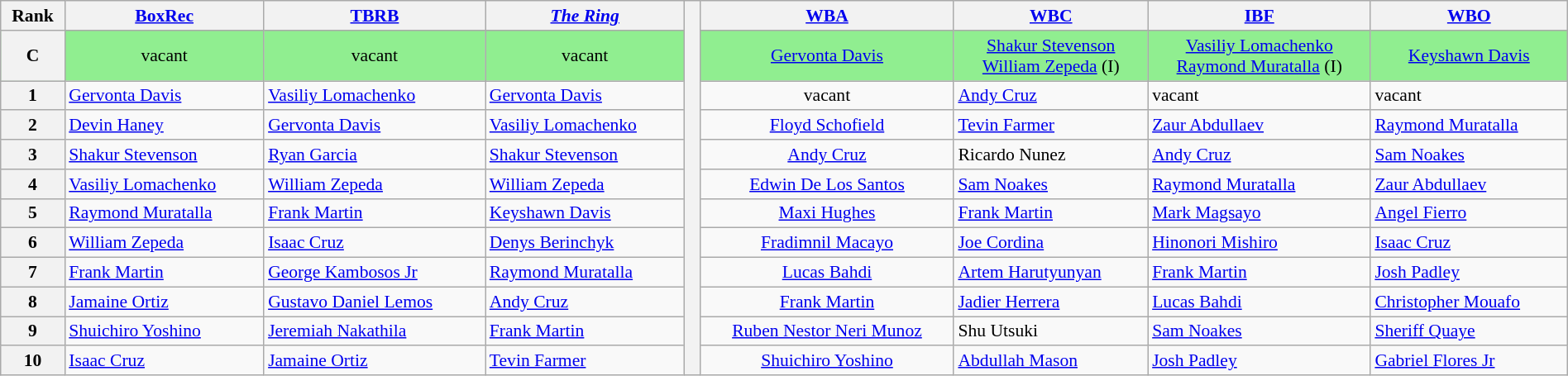<table class="wikitable" style="text-align:left; font-size:90%; width:100%;">
<tr>
<th>Rank</th>
<th><a href='#'>BoxRec</a></th>
<th><a href='#'>TBRB</a></th>
<th><em><a href='#'>The Ring</a></em></th>
<th rowspan="12" style="width:1%;"></th>
<th><a href='#'>WBA</a></th>
<th><a href='#'>WBC</a></th>
<th><a href='#'>IBF</a></th>
<th><a href='#'>WBO</a></th>
</tr>
<tr style="background:lightgreen;">
<th scope="row">C</th>
<td style="text-align:center;">vacant</td>
<td style="text-align:center;">vacant</td>
<td style="text-align:center;">vacant</td>
<td style="text-align:center;"><a href='#'>Gervonta Davis</a></td>
<td style="text-align:center;"><a href='#'>Shakur Stevenson</a><br><a href='#'>William Zepeda</a> (I)</td>
<td style="text-align:center;"><a href='#'>Vasiliy Lomachenko</a><br><a href='#'>Raymond Muratalla</a> (I)</td>
<td style="text-align:center;"><a href='#'>Keyshawn Davis</a></td>
</tr>
<tr>
<th scope="row">1</th>
<td><a href='#'>Gervonta Davis</a></td>
<td><a href='#'>Vasiliy Lomachenko</a></td>
<td><a href='#'>Gervonta Davis</a></td>
<td style="text-align:center;">vacant</td>
<td><a href='#'>Andy Cruz</a></td>
<td>vacant</td>
<td>vacant</td>
</tr>
<tr>
<th scope="row">2</th>
<td><a href='#'>Devin Haney</a></td>
<td><a href='#'>Gervonta Davis</a></td>
<td><a href='#'>Vasiliy Lomachenko</a></td>
<td style="text-align:center;"><a href='#'>Floyd Schofield</a></td>
<td><a href='#'>Tevin Farmer</a></td>
<td><a href='#'>Zaur Abdullaev</a></td>
<td><a href='#'>Raymond Muratalla</a></td>
</tr>
<tr>
<th scope="row">3</th>
<td><a href='#'>Shakur Stevenson</a></td>
<td><a href='#'>Ryan Garcia</a></td>
<td><a href='#'>Shakur Stevenson</a></td>
<td style="text-align:center;"><a href='#'>Andy Cruz</a></td>
<td>Ricardo Nunez</td>
<td><a href='#'>Andy Cruz</a></td>
<td><a href='#'>Sam Noakes</a></td>
</tr>
<tr>
<th scope="row">4</th>
<td><a href='#'>Vasiliy Lomachenko</a></td>
<td><a href='#'>William Zepeda</a></td>
<td><a href='#'>William Zepeda</a></td>
<td style="text-align:center;"><a href='#'>Edwin De Los Santos</a></td>
<td><a href='#'>Sam Noakes</a></td>
<td><a href='#'>Raymond Muratalla</a></td>
<td><a href='#'>Zaur Abdullaev</a></td>
</tr>
<tr>
<th scope="row">5</th>
<td><a href='#'>Raymond Muratalla</a></td>
<td><a href='#'>Frank Martin</a></td>
<td><a href='#'>Keyshawn Davis</a></td>
<td style="text-align:center;"><a href='#'>Maxi Hughes</a></td>
<td><a href='#'>Frank Martin</a></td>
<td><a href='#'>Mark Magsayo</a></td>
<td><a href='#'>Angel Fierro</a></td>
</tr>
<tr>
<th scope="row">6</th>
<td><a href='#'>William Zepeda</a></td>
<td><a href='#'>Isaac Cruz</a></td>
<td><a href='#'>Denys Berinchyk</a></td>
<td style="text-align:center;"><a href='#'>Fradimnil Macayo</a></td>
<td><a href='#'>Joe Cordina</a></td>
<td><a href='#'>Hinonori Mishiro</a></td>
<td><a href='#'>Isaac Cruz</a></td>
</tr>
<tr>
<th scope="row">7</th>
<td><a href='#'>Frank Martin</a></td>
<td><a href='#'>George Kambosos Jr</a></td>
<td><a href='#'>Raymond Muratalla</a></td>
<td style="text-align:center;"><a href='#'>Lucas Bahdi</a></td>
<td><a href='#'>Artem Harutyunyan</a></td>
<td><a href='#'>Frank Martin</a></td>
<td><a href='#'>Josh Padley</a></td>
</tr>
<tr>
<th scope="row">8</th>
<td><a href='#'>Jamaine Ortiz</a></td>
<td><a href='#'>Gustavo Daniel Lemos</a></td>
<td><a href='#'>Andy Cruz</a></td>
<td style="text-align:center;"><a href='#'>Frank Martin</a></td>
<td><a href='#'>Jadier Herrera</a></td>
<td><a href='#'>Lucas Bahdi</a></td>
<td><a href='#'>Christopher Mouafo</a></td>
</tr>
<tr>
<th scope="row">9</th>
<td><a href='#'>Shuichiro Yoshino</a></td>
<td><a href='#'>Jeremiah Nakathila</a></td>
<td><a href='#'>Frank Martin</a></td>
<td style="text-align:center;"><a href='#'>Ruben Nestor Neri Munoz</a></td>
<td>Shu Utsuki</td>
<td><a href='#'>Sam Noakes</a></td>
<td><a href='#'>Sheriff Quaye</a></td>
</tr>
<tr>
<th scope="row">10</th>
<td><a href='#'>Isaac Cruz</a></td>
<td><a href='#'>Jamaine Ortiz</a></td>
<td><a href='#'>Tevin Farmer</a></td>
<td style="text-align:center;"><a href='#'>Shuichiro Yoshino</a></td>
<td><a href='#'>Abdullah Mason</a></td>
<td><a href='#'>Josh Padley</a></td>
<td><a href='#'>Gabriel Flores Jr</a></td>
</tr>
</table>
